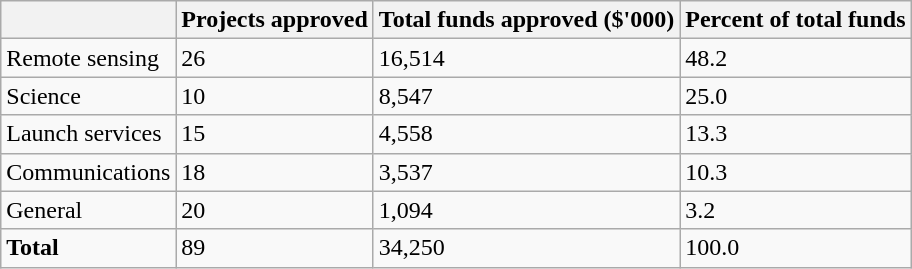<table class="wikitable">
<tr>
<th></th>
<th>Projects approved</th>
<th>Total funds approved ($'000)</th>
<th>Percent of total funds</th>
</tr>
<tr>
<td>Remote sensing</td>
<td>26</td>
<td>16,514</td>
<td>48.2</td>
</tr>
<tr>
<td>Science</td>
<td>10</td>
<td>8,547</td>
<td>25.0</td>
</tr>
<tr>
<td>Launch services</td>
<td>15</td>
<td>4,558</td>
<td>13.3</td>
</tr>
<tr>
<td>Communications</td>
<td>18</td>
<td>3,537</td>
<td>10.3</td>
</tr>
<tr>
<td>General</td>
<td>20</td>
<td>1,094</td>
<td>3.2</td>
</tr>
<tr>
<td><strong>Total</strong></td>
<td>89</td>
<td>34,250</td>
<td>100.0</td>
</tr>
</table>
